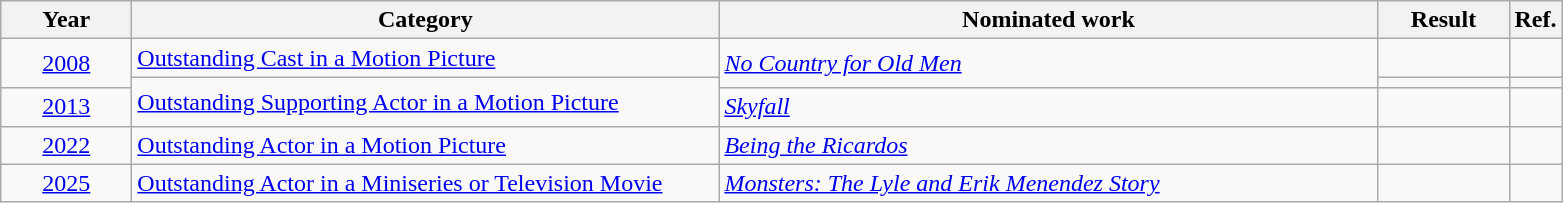<table class=wikitable>
<tr>
<th scope="col" style="width:5em;">Year</th>
<th scope="col" style="width:24em;">Category</th>
<th scope="col" style="width:27em;">Nominated work</th>
<th scope="col" style="width:5em;">Result</th>
<th>Ref.</th>
</tr>
<tr>
<td rowspan="2" style="text-align:center;" ,><a href='#'>2008</a></td>
<td><a href='#'>Outstanding Cast in a Motion Picture</a></td>
<td rowspan="2"><em><a href='#'>No Country for Old Men</a></em></td>
<td></td>
<td></td>
</tr>
<tr>
<td rowspan="2"><a href='#'>Outstanding Supporting Actor in a Motion Picture</a></td>
<td></td>
<td></td>
</tr>
<tr>
<td style="text-align:center;"><a href='#'>2013</a></td>
<td><em><a href='#'>Skyfall</a></em></td>
<td></td>
<td></td>
</tr>
<tr>
<td style="text-align:center;"><a href='#'>2022</a></td>
<td><a href='#'>Outstanding Actor in a Motion Picture</a></td>
<td><em><a href='#'>Being the Ricardos</a></em></td>
<td></td>
<td></td>
</tr>
<tr>
<td style="text-align:center;"><a href='#'>2025</a></td>
<td><a href='#'>Outstanding Actor in a Miniseries or Television Movie</a></td>
<td><em><a href='#'>Monsters: The Lyle and Erik Menendez Story</a></em></td>
<td></td>
<td></td>
</tr>
</table>
